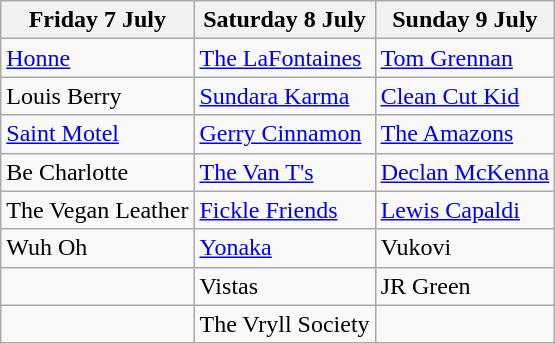<table class="wikitable">
<tr>
<th>Friday 7 July</th>
<th>Saturday 8 July</th>
<th>Sunday 9 July</th>
</tr>
<tr>
<td><a href='#'>Honne</a></td>
<td><a href='#'>The LaFontaines</a></td>
<td><a href='#'>Tom Grennan</a></td>
</tr>
<tr>
<td>Louis Berry</td>
<td><a href='#'>Sundara Karma</a></td>
<td><a href='#'>Clean Cut Kid</a></td>
</tr>
<tr>
<td><a href='#'>Saint Motel</a></td>
<td><a href='#'>Gerry Cinnamon</a></td>
<td><a href='#'>The Amazons</a></td>
</tr>
<tr>
<td>Be Charlotte</td>
<td><a href='#'>The Van T's</a></td>
<td><a href='#'>Declan McKenna</a></td>
</tr>
<tr>
<td>The Vegan Leather</td>
<td><a href='#'>Fickle Friends</a></td>
<td><a href='#'>Lewis Capaldi</a></td>
</tr>
<tr>
<td>Wuh Oh</td>
<td><a href='#'>Yonaka</a></td>
<td>Vukovi</td>
</tr>
<tr>
<td></td>
<td>Vistas</td>
<td>JR Green</td>
</tr>
<tr>
<td></td>
<td>The Vryll Society</td>
<td></td>
</tr>
</table>
